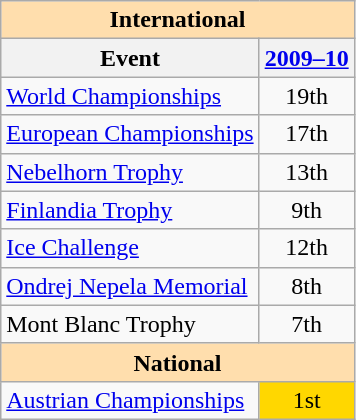<table class="wikitable" style="text-align:center">
<tr>
<th style="background-color: #ffdead; " colspan=2 align=center>International</th>
</tr>
<tr>
<th>Event</th>
<th><a href='#'>2009–10</a></th>
</tr>
<tr>
<td align=left><a href='#'>World Championships</a></td>
<td>19th</td>
</tr>
<tr>
<td align=left><a href='#'>European Championships</a></td>
<td>17th</td>
</tr>
<tr>
<td align=left><a href='#'>Nebelhorn Trophy</a></td>
<td>13th</td>
</tr>
<tr>
<td align=left><a href='#'>Finlandia Trophy</a></td>
<td>9th</td>
</tr>
<tr>
<td align=left><a href='#'>Ice Challenge</a></td>
<td>12th</td>
</tr>
<tr>
<td align=left><a href='#'>Ondrej Nepela Memorial</a></td>
<td>8th</td>
</tr>
<tr>
<td align=left>Mont Blanc Trophy</td>
<td>7th</td>
</tr>
<tr>
<th style="background-color: #ffdead; " colspan=2 align=center>National</th>
</tr>
<tr>
<td align=left><a href='#'>Austrian Championships</a></td>
<td bgcolor=gold>1st</td>
</tr>
</table>
